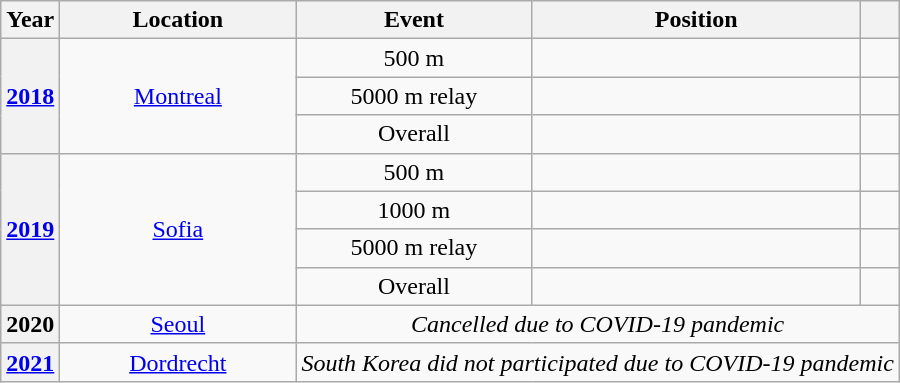<table class=wikitable sortable plainrowheaders style="text-align: center;">
<tr>
<th scope="col">Year</th>
<th scope="col" width="150">Location</th>
<th scope="col" width="150">Event</th>
<th scope="col">Position</th>
<th scope="col" class="unsortable"></th>
</tr>
<tr>
<th scope="row" rowspan="3"><a href='#'>2018</a></th>
<td rowspan="3"> <a href='#'>Montreal</a></td>
<td>500 m</td>
<td></td>
<td></td>
</tr>
<tr>
<td>5000 m relay</td>
<td></td>
<td></td>
</tr>
<tr>
<td>Overall</td>
<td></td>
<td></td>
</tr>
<tr>
<th scope="row" rowspan="4"><a href='#'>2019</a></th>
<td rowspan="4"> <a href='#'>Sofia</a></td>
<td>500 m</td>
<td></td>
<td></td>
</tr>
<tr>
<td>1000 m</td>
<td></td>
<td></td>
</tr>
<tr>
<td>5000 m relay</td>
<td></td>
<td></td>
</tr>
<tr>
<td>Overall</td>
<td></td>
<td></td>
</tr>
<tr>
<th scope="row">2020</th>
<td> <a href='#'>Seoul</a></td>
<td colspan="3"><em>Cancelled due to COVID-19 pandemic</em></td>
</tr>
<tr>
<th scope="row" rowspan="4"><a href='#'>2021</a></th>
<td rowspan="4"> <a href='#'>Dordrecht</a></td>
<td colspan="3"><em>South Korea did not participated due to COVID-19 pandemic</em></td>
</tr>
</table>
